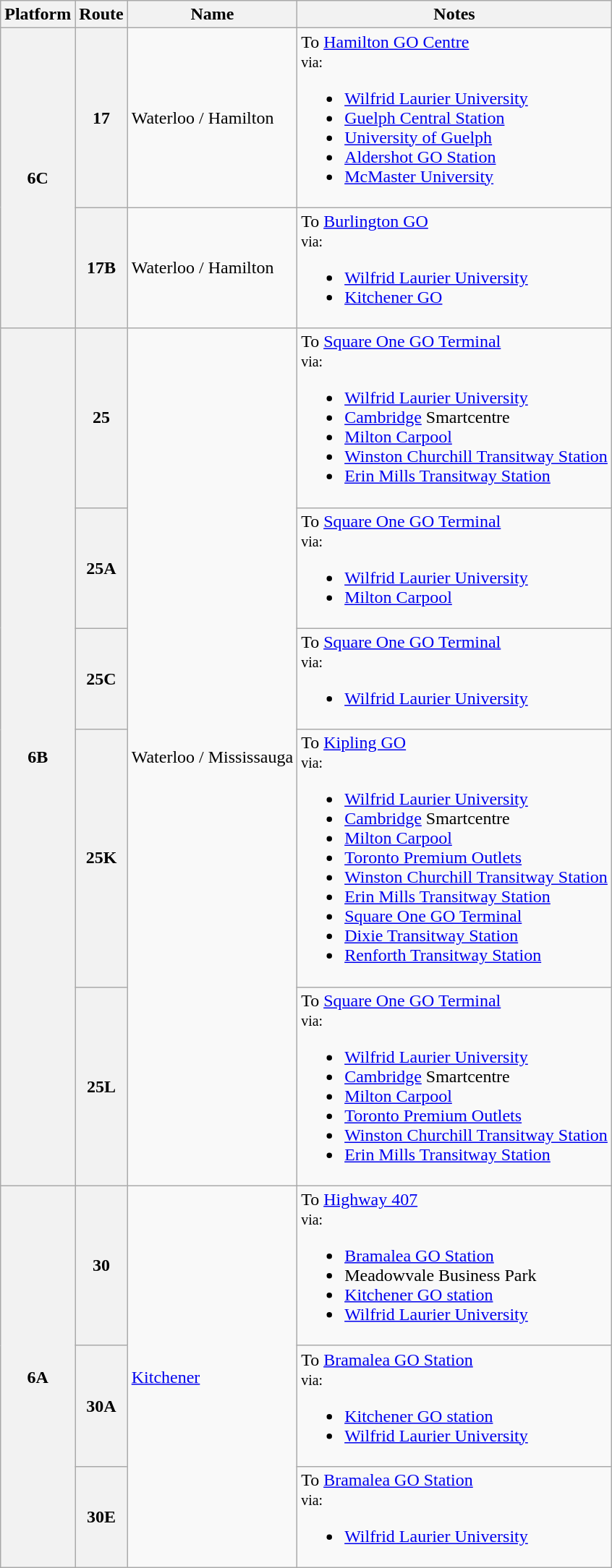<table class="wikitable">
<tr>
<th>Platform</th>
<th>Route</th>
<th>Name</th>
<th>Notes</th>
</tr>
<tr>
<th rowspan="2">6C</th>
<th>17</th>
<td>Waterloo / Hamilton</td>
<td>To <a href='#'>Hamilton GO Centre</a><br><small>via:</small><ul><li><a href='#'>Wilfrid Laurier University</a></li><li><a href='#'>Guelph Central Station</a></li><li><a href='#'>University of Guelph</a></li><li><a href='#'>Aldershot GO Station</a></li><li><a href='#'>McMaster University</a></li></ul></td>
</tr>
<tr>
<th>17B</th>
<td>Waterloo / Hamilton</td>
<td>To <a href='#'>Burlington GO</a><br><small>via:</small><ul><li><a href='#'>Wilfrid Laurier University</a></li><li><a href='#'>Kitchener GO</a></li></ul></td>
</tr>
<tr>
<th rowspan="5">6B</th>
<th>25</th>
<td rowspan="5">Waterloo / Mississauga</td>
<td>To <a href='#'>Square One GO Terminal</a><br><small>via:</small><ul><li><a href='#'>Wilfrid Laurier University</a></li><li><a href='#'>Cambridge</a> Smartcentre</li><li><a href='#'>Milton Carpool</a></li><li><a href='#'>Winston Churchill Transitway Station</a></li><li><a href='#'>Erin Mills Transitway Station</a></li></ul></td>
</tr>
<tr>
<th>25A</th>
<td>To <a href='#'>Square One GO Terminal</a><br><small>via:</small><ul><li><a href='#'>Wilfrid Laurier University</a></li><li><a href='#'>Milton Carpool</a></li></ul></td>
</tr>
<tr>
<th>25C</th>
<td>To <a href='#'>Square One GO Terminal</a><br><small>via:</small><ul><li><a href='#'>Wilfrid Laurier University</a></li></ul></td>
</tr>
<tr>
<th>25K</th>
<td>To <a href='#'>Kipling GO</a><br><small>via:</small><ul><li><a href='#'>Wilfrid Laurier University</a></li><li><a href='#'>Cambridge</a> Smartcentre</li><li><a href='#'>Milton Carpool</a></li><li><a href='#'>Toronto Premium Outlets</a></li><li><a href='#'>Winston Churchill Transitway Station</a></li><li><a href='#'>Erin Mills Transitway Station</a></li><li><a href='#'>Square One GO Terminal</a></li><li><a href='#'>Dixie Transitway Station</a></li><li><a href='#'>Renforth Transitway Station</a></li></ul></td>
</tr>
<tr>
<th>25L</th>
<td>To <a href='#'>Square One GO Terminal</a><br><small>via:</small><ul><li><a href='#'>Wilfrid Laurier University</a></li><li><a href='#'>Cambridge</a> Smartcentre</li><li><a href='#'>Milton Carpool</a></li><li><a href='#'>Toronto Premium Outlets</a></li><li><a href='#'>Winston Churchill Transitway Station</a></li><li><a href='#'>Erin Mills Transitway Station</a></li></ul></td>
</tr>
<tr>
<th rowspan="3">6A</th>
<th>30</th>
<td rowspan="3"><a href='#'>Kitchener</a></td>
<td>To <a href='#'>Highway 407</a><br><small>via:</small><ul><li><a href='#'>Bramalea GO Station</a></li><li>Meadowvale Business Park</li><li><a href='#'>Kitchener GO station</a></li><li><a href='#'>Wilfrid Laurier University</a></li></ul></td>
</tr>
<tr>
<th>30A</th>
<td>To <a href='#'>Bramalea GO Station</a><br><small>via:</small><ul><li><a href='#'>Kitchener GO station</a></li><li><a href='#'>Wilfrid Laurier University</a></li></ul></td>
</tr>
<tr>
<th>30E</th>
<td>To <a href='#'>Bramalea GO Station</a><br><small>via:</small><ul><li><a href='#'>Wilfrid Laurier University</a></li></ul></td>
</tr>
</table>
